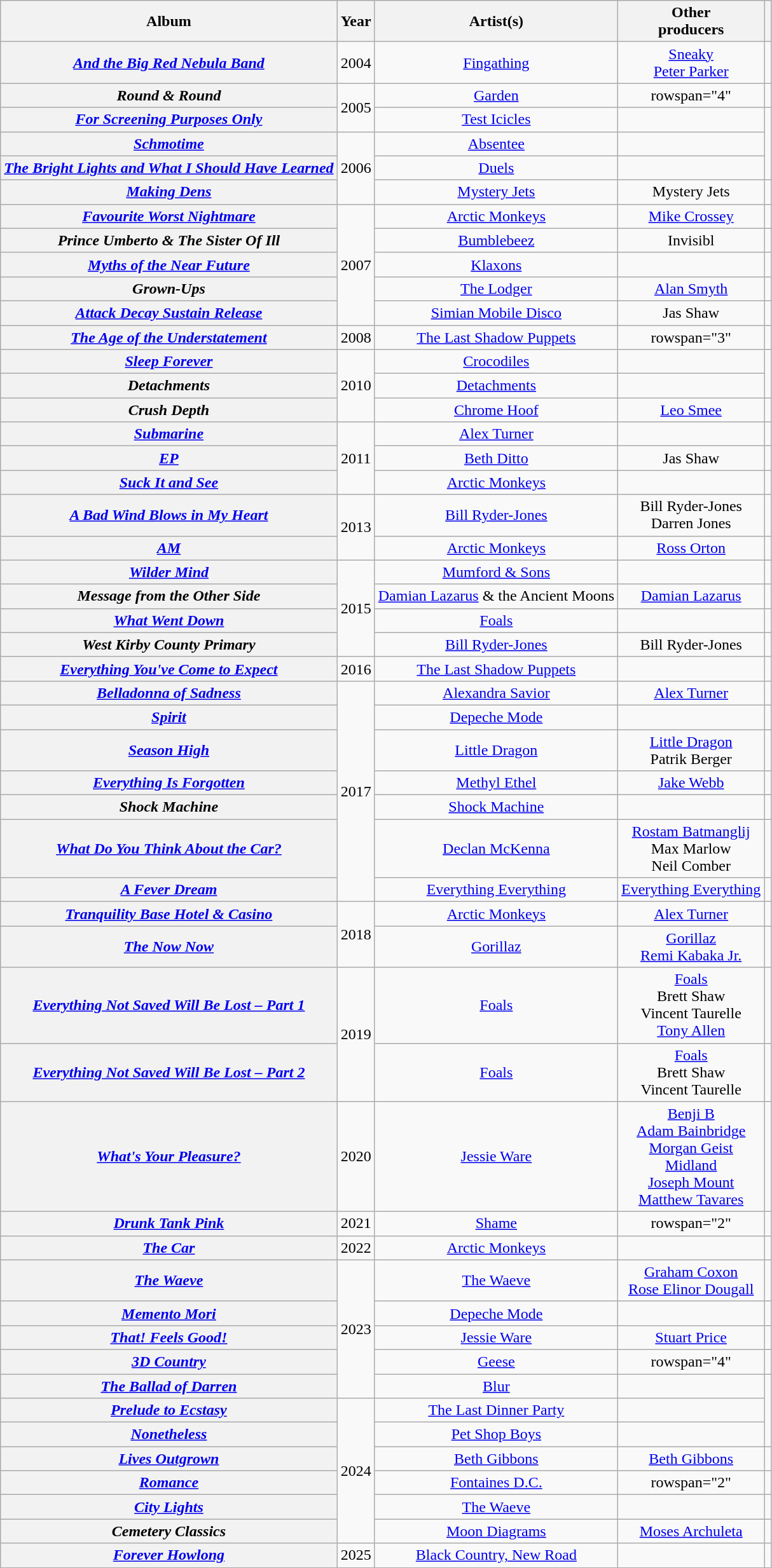<table class="wikitable plainrowheaders sortable" style="text-align:center;">
<tr>
<th scope="col">Album</th>
<th>Year</th>
<th>Artist(s)</th>
<th class="unsortable">Other<br>producers</th>
<th class="unsortable"></th>
</tr>
<tr>
<th scope="row"><em><a href='#'>And the Big Red Nebula Band</a></em><br></th>
<td>2004</td>
<td><a href='#'>Fingathing</a></td>
<td><a href='#'>Sneaky</a><br><a href='#'>Peter Parker</a></td>
<td></td>
</tr>
<tr>
<th scope="row"><em>Round & Round</em></th>
<td rowspan="2">2005</td>
<td><a href='#'>Garden</a></td>
<td>rowspan="4" </td>
<td></td>
</tr>
<tr>
<th scope="row"><em><a href='#'>For Screening Purposes Only</a></em></th>
<td><a href='#'>Test Icicles</a></td>
<td></td>
</tr>
<tr>
<th scope="row"><em><a href='#'>Schmotime</a></em></th>
<td rowspan="3">2006</td>
<td><a href='#'>Absentee</a></td>
<td></td>
</tr>
<tr>
<th scope="row"><em><a href='#'>The Bright Lights and What I Should Have Learned</a></em></th>
<td><a href='#'>Duels</a></td>
<td></td>
</tr>
<tr>
<th scope="row"><em><a href='#'>Making Dens</a></em></th>
<td><a href='#'>Mystery Jets</a></td>
<td>Mystery Jets</td>
<td></td>
</tr>
<tr>
<th scope="row"><em><a href='#'>Favourite Worst Nightmare</a></em></th>
<td rowspan="5">2007</td>
<td><a href='#'>Arctic Monkeys</a></td>
<td><a href='#'>Mike Crossey</a></td>
<td></td>
</tr>
<tr>
<th scope="row"><em>Prince Umberto & The Sister Of Ill</em></th>
<td><a href='#'>Bumblebeez</a></td>
<td>Invisibl</td>
<td></td>
</tr>
<tr>
<th scope="row"><em><a href='#'>Myths of the Near Future</a></em></th>
<td><a href='#'>Klaxons</a></td>
<td></td>
<td></td>
</tr>
<tr>
<th scope="row"><em>Grown-Ups</em></th>
<td><a href='#'>The Lodger</a></td>
<td><a href='#'>Alan Smyth</a></td>
<td></td>
</tr>
<tr>
<th scope="row"><em><a href='#'>Attack Decay Sustain Release</a></em></th>
<td><a href='#'>Simian Mobile Disco</a></td>
<td>Jas Shaw</td>
<td></td>
</tr>
<tr>
<th scope="row"><em><a href='#'>The Age of the Understatement</a></em></th>
<td>2008</td>
<td><a href='#'>The Last Shadow Puppets</a></td>
<td>rowspan="3" </td>
<td></td>
</tr>
<tr>
<th scope="row"><em><a href='#'>Sleep Forever</a></em></th>
<td rowspan="3">2010</td>
<td><a href='#'>Crocodiles</a></td>
<td></td>
</tr>
<tr>
<th scope="row"><em>Detachments</em></th>
<td><a href='#'>Detachments</a></td>
<td></td>
</tr>
<tr>
<th scope="row"><em>Crush Depth</em></th>
<td><a href='#'>Chrome Hoof</a></td>
<td><a href='#'>Leo Smee</a></td>
<td></td>
</tr>
<tr>
<th scope="row"><em><a href='#'>Submarine</a></em><br></th>
<td rowspan="3">2011</td>
<td><a href='#'>Alex Turner</a></td>
<td></td>
<td></td>
</tr>
<tr>
<th scope="row"><em><a href='#'>EP</a></em><br></th>
<td><a href='#'>Beth Ditto</a></td>
<td>Jas Shaw</td>
<td></td>
</tr>
<tr>
<th scope="row"><em><a href='#'>Suck It and See</a></em></th>
<td><a href='#'>Arctic Monkeys</a></td>
<td></td>
<td></td>
</tr>
<tr>
<th scope="row"><em><a href='#'>A Bad Wind Blows in My Heart</a></em><br></th>
<td rowspan="2">2013</td>
<td><a href='#'>Bill Ryder-Jones</a></td>
<td>Bill Ryder-Jones<br>Darren Jones</td>
<td></td>
</tr>
<tr>
<th scope="row"><em><a href='#'>AM</a></em><br></th>
<td><a href='#'>Arctic Monkeys</a></td>
<td><a href='#'>Ross Orton</a></td>
<td></td>
</tr>
<tr>
<th scope="row"><em><a href='#'>Wilder Mind</a></em></th>
<td rowspan="4">2015</td>
<td><a href='#'>Mumford & Sons</a></td>
<td></td>
<td></td>
</tr>
<tr>
<th scope="row"><em>Message from the Other Side</em></th>
<td><a href='#'>Damian Lazarus</a> & the Ancient Moons</td>
<td><a href='#'>Damian Lazarus</a></td>
<td></td>
</tr>
<tr>
<th scope="row"><em><a href='#'>What Went Down</a></em></th>
<td><a href='#'>Foals</a></td>
<td></td>
<td></td>
</tr>
<tr>
<th scope="row"><em>West Kirby County Primary</em><br></th>
<td><a href='#'>Bill Ryder-Jones</a></td>
<td>Bill Ryder-Jones</td>
<td></td>
</tr>
<tr>
<th scope="row"><em><a href='#'>Everything You've Come to Expect</a></em></th>
<td>2016</td>
<td><a href='#'>The Last Shadow Puppets</a></td>
<td></td>
<td></td>
</tr>
<tr>
<th scope="row"><em><a href='#'>Belladonna of Sadness</a></em></th>
<td rowspan="7">2017</td>
<td><a href='#'>Alexandra Savior</a></td>
<td><a href='#'>Alex Turner</a></td>
<td></td>
</tr>
<tr>
<th scope="row"><em><a href='#'>Spirit</a></em></th>
<td><a href='#'>Depeche Mode</a></td>
<td></td>
<td></td>
</tr>
<tr>
<th scope="row"><em><a href='#'>Season High</a></em><br></th>
<td><a href='#'>Little Dragon</a></td>
<td><a href='#'>Little Dragon</a><br>Patrik Berger</td>
<td></td>
</tr>
<tr>
<th scope="row"><em><a href='#'>Everything Is Forgotten</a></em></th>
<td><a href='#'>Methyl Ethel</a></td>
<td><a href='#'>Jake Webb</a></td>
<td></td>
</tr>
<tr>
<th scope="row"><em>Shock Machine</em></th>
<td><a href='#'>Shock Machine</a></td>
<td></td>
<td></td>
</tr>
<tr>
<th scope="row"><em><a href='#'>What Do You Think About the Car?</a></em><br></th>
<td><a href='#'>Declan McKenna</a></td>
<td><a href='#'>Rostam Batmanglij</a><br>Max Marlow<br>Neil Comber</td>
<td></td>
</tr>
<tr>
<th scope="row"><em><a href='#'>A Fever Dream</a></em></th>
<td><a href='#'>Everything Everything</a></td>
<td><a href='#'>Everything Everything</a></td>
<td></td>
</tr>
<tr>
<th scope="row"><em><a href='#'>Tranquility Base Hotel & Casino</a></em></th>
<td rowspan="2">2018</td>
<td><a href='#'>Arctic Monkeys</a></td>
<td><a href='#'>Alex Turner</a></td>
<td></td>
</tr>
<tr>
<th scope="row"><em><a href='#'>The Now Now</a></em></th>
<td><a href='#'>Gorillaz</a></td>
<td><a href='#'>Gorillaz</a><br><a href='#'>Remi Kabaka Jr.</a></td>
<td></td>
</tr>
<tr>
<th scope="row"><em><a href='#'>Everything Not Saved Will Be Lost – Part 1</a></em><br></th>
<td rowspan="2">2019</td>
<td><a href='#'>Foals</a></td>
<td><a href='#'>Foals</a><br>Brett Shaw<br>Vincent Taurelle<br><a href='#'>Tony Allen</a></td>
<td></td>
</tr>
<tr>
<th scope="row"><em><a href='#'>Everything Not Saved Will Be Lost – Part 2</a></em><br></th>
<td><a href='#'>Foals</a></td>
<td><a href='#'>Foals</a><br>Brett Shaw<br>Vincent Taurelle</td>
<td></td>
</tr>
<tr>
<th scope="row"><em><a href='#'>What's Your Pleasure?</a></em><br></th>
<td>2020</td>
<td><a href='#'>Jessie Ware</a></td>
<td><a href='#'>Benji B</a><br><a href='#'>Adam Bainbridge</a><br><a href='#'>Morgan Geist</a><br><a href='#'>Midland</a><br><a href='#'>Joseph Mount</a><br><a href='#'>Matthew Tavares</a></td>
<td></td>
</tr>
<tr>
<th scope="row"><em><a href='#'>Drunk Tank Pink</a></em></th>
<td>2021</td>
<td><a href='#'>Shame</a></td>
<td>rowspan="2" </td>
<td></td>
</tr>
<tr>
<th scope="row"><em><a href='#'>The Car</a></em></th>
<td>2022</td>
<td><a href='#'>Arctic Monkeys</a></td>
<td></td>
</tr>
<tr>
<th scope="row"><em><a href='#'>The Waeve</a></em></th>
<td rowspan="5">2023</td>
<td><a href='#'>The Waeve</a></td>
<td><a href='#'>Graham Coxon</a><br><a href='#'>Rose Elinor Dougall</a></td>
<td></td>
</tr>
<tr>
<th scope="row"><em><a href='#'>Memento Mori</a></em></th>
<td><a href='#'>Depeche Mode</a></td>
<td></td>
<td></td>
</tr>
<tr>
<th scope="row"><em><a href='#'>That! Feels Good!</a></em><br></th>
<td><a href='#'>Jessie Ware</a></td>
<td><a href='#'>Stuart Price</a></td>
<td></td>
</tr>
<tr>
<th scope="row"><em><a href='#'>3D Country</a></em></th>
<td><a href='#'>Geese</a></td>
<td>rowspan="4" </td>
<td></td>
</tr>
<tr>
<th scope="row"><em><a href='#'>The Ballad of Darren</a></em></th>
<td><a href='#'>Blur</a></td>
<td></td>
</tr>
<tr>
<th scope="row"><em><a href='#'>Prelude to Ecstasy</a></em></th>
<td rowspan="6">2024</td>
<td><a href='#'>The Last Dinner Party</a></td>
<td></td>
</tr>
<tr>
<th scope="row"><em><a href='#'>Nonetheless</a></em></th>
<td><a href='#'>Pet Shop Boys</a></td>
<td></td>
</tr>
<tr>
<th scope="row"><em><a href='#'>Lives Outgrown</a></em></th>
<td><a href='#'>Beth Gibbons</a></td>
<td><a href='#'>Beth Gibbons</a></td>
<td></td>
</tr>
<tr>
<th scope="row"><em><a href='#'>Romance</a></em></th>
<td><a href='#'>Fontaines D.C.</a></td>
<td>rowspan="2" </td>
<td></td>
</tr>
<tr>
<th scope="row"><em><a href='#'>City Lights</a></em></th>
<td><a href='#'>The Waeve</a></td>
<td></td>
</tr>
<tr>
<th scope="row"><em>Cemetery Classics</em><br></th>
<td><a href='#'>Moon Diagrams</a></td>
<td><a href='#'>Moses Archuleta</a></td>
<td></td>
</tr>
<tr>
<th scope="row"><em><a href='#'>Forever Howlong</a></em></th>
<td>2025</td>
<td><a href='#'>Black Country, New Road</a></td>
<td></td>
<td></td>
</tr>
</table>
